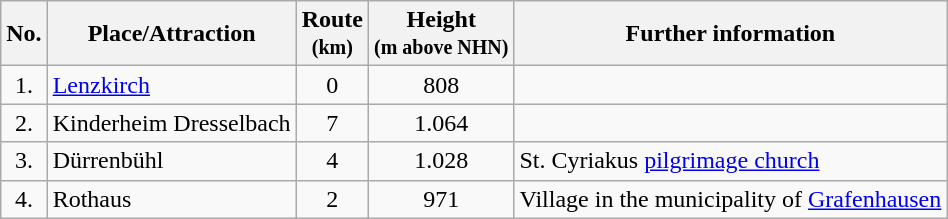<table class="wikitable toptextcells">
<tr class="hintergrundfarbe5">
<th>No.</th>
<th>Place/Attraction</th>
<th>Route <br><small>(km)</small></th>
<th>Height <br><small>(m above NHN)</small></th>
<th class="unsortable">Further information</th>
</tr>
<tr>
<td style="text-align:center">1.</td>
<td><a href='#'>Lenzkirch</a></td>
<td style="text-align:center">0</td>
<td style="text-align:center">808</td>
<td></td>
</tr>
<tr>
<td style="text-align:center">2.</td>
<td>Kinderheim Dresselbach</td>
<td style="text-align:center">7</td>
<td style="text-align:center">1.064</td>
<td></td>
</tr>
<tr>
<td style="text-align:center">3.</td>
<td>Dürrenbühl</td>
<td style="text-align:center">4</td>
<td style="text-align:center">1.028</td>
<td>St. Cyriakus <a href='#'>pilgrimage church</a></td>
</tr>
<tr>
<td style="text-align:center">4.</td>
<td>Rothaus</td>
<td style="text-align:center">2</td>
<td style="text-align:center">971</td>
<td>Village in the municipality of <a href='#'>Grafenhausen</a></td>
</tr>
</table>
